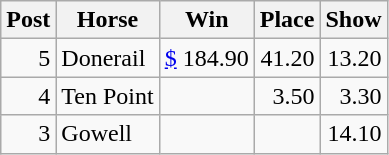<table class="wikitable" border="1">
<tr>
<th>Post</th>
<th>Horse</th>
<th>Win</th>
<th>Place</th>
<th>Show</th>
</tr>
<tr>
<td align="right">5</td>
<td>Donerail</td>
<td align="right"><a href='#'>$</a> 184.90</td>
<td align="right">41.20</td>
<td align="right">13.20</td>
</tr>
<tr>
<td align="right">4</td>
<td>Ten Point</td>
<td></td>
<td align="right">3.50</td>
<td align="right">3.30</td>
</tr>
<tr>
<td align="right">3</td>
<td>Gowell</td>
<td></td>
<td></td>
<td align="right">14.10</td>
</tr>
</table>
